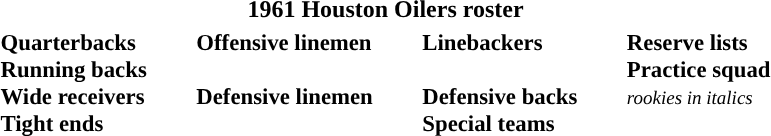<table class="toccolours" style="text-align: left;">
<tr>
<th colspan="7" style="text-align:center; "><strong>1961 Houston Oilers roster</strong></th>
</tr>
<tr>
<td style="font-size: 95%;" valign="top"><strong>Quarterbacks</strong>   <br><strong>Running backs</strong> 

 
 
<br><strong>Wide receivers</strong> 
 
<br><strong>Tight ends</strong> 
 
  

</td>
<td style="width: 25px;"></td>
<td style="font-size: 95%;" valign="top"><strong>Offensive linemen</strong><br>

 
  




<br><strong>Defensive linemen</strong> 
 
 
 
 
 
 
</td>
<td style="width: 25px;"></td>
<td style="font-size: 95%;" valign="top"><strong>Linebackers</strong><br> 
  
 
 

 
<br><strong>Defensive backs</strong> 
 
 

 

<br><strong>Special teams</strong></td>
<td style="width: 25px;"></td>
<td style="font-size: 95%;" valign="top"><strong>Reserve lists</strong><br><strong>Practice squad</strong><br><small><em>rookies in italics</em></small><br></td>
</tr>
<tr>
</tr>
</table>
